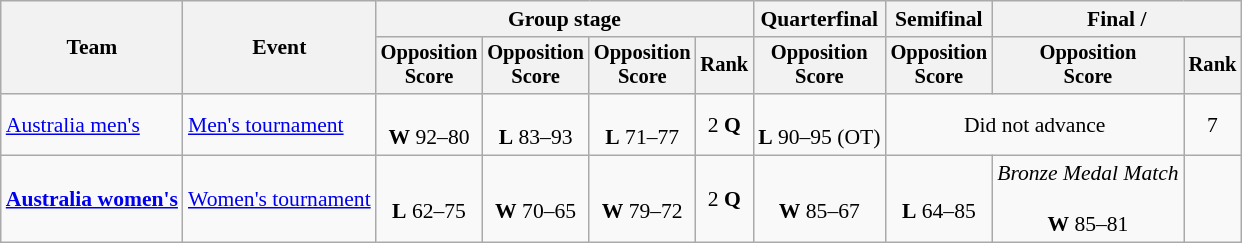<table class=wikitable style=font-size:90%;text-align:center>
<tr>
<th rowspan=2>Team</th>
<th rowspan=2>Event</th>
<th colspan=4>Group stage</th>
<th>Quarterfinal</th>
<th>Semifinal</th>
<th colspan=2>Final / </th>
</tr>
<tr style=font-size:95%>
<th>Opposition<br>Score</th>
<th>Opposition<br>Score</th>
<th>Opposition<br>Score</th>
<th>Rank</th>
<th>Opposition<br>Score</th>
<th>Opposition<br>Score</th>
<th>Opposition<br>Score</th>
<th>Rank</th>
</tr>
<tr>
<td align=left><a href='#'>Australia men's</a></td>
<td align=left><a href='#'>Men's tournament</a></td>
<td><br><strong>W</strong> 92–80</td>
<td><br><strong>L</strong> 83–93</td>
<td><br><strong>L</strong> 71–77</td>
<td>2 <strong>Q</strong></td>
<td><br><strong>L</strong> 90–95 (OT)</td>
<td colspan=2>Did not advance</td>
<td>7</td>
</tr>
<tr>
<td align=left><strong><a href='#'>Australia women's</a></strong></td>
<td align=left><a href='#'>Women's tournament</a></td>
<td><br><strong>L</strong> 62–75</td>
<td><br><strong>W</strong> 70–65</td>
<td><br><strong>W</strong> 79–72</td>
<td>2 <strong>Q</strong></td>
<td><br><strong>W</strong> 85–67</td>
<td><br><strong>L</strong> 64–85</td>
<td><em>Bronze Medal Match</em><br><br><strong>W</strong> 85–81</td>
<td></td>
</tr>
</table>
